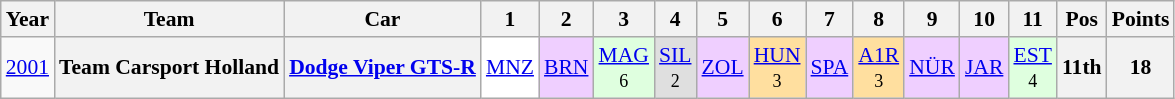<table class="wikitable" border="1" style="text-align:center; font-size:90%;">
<tr>
<th>Year</th>
<th>Team</th>
<th>Car</th>
<th>1</th>
<th>2</th>
<th>3</th>
<th>4</th>
<th>5</th>
<th>6</th>
<th>7</th>
<th>8</th>
<th>9</th>
<th>10</th>
<th>11</th>
<th>Pos</th>
<th>Points</th>
</tr>
<tr>
<td><a href='#'>2001</a></td>
<th>Team Carsport Holland</th>
<th><a href='#'>Dodge Viper GTS-R</a></th>
<td style="background:#ffffff;"><a href='#'>MNZ</a><br></td>
<td style="background:#efcfff;"><a href='#'>BRN</a><br></td>
<td style="background:#dfffdf;"><a href='#'>MAG</a><br><small>6</small></td>
<td style="background:#dfdfdf;"><a href='#'>SIL</a><br><small>2</small></td>
<td style="background:#efcfff;"><a href='#'>ZOL</a><br></td>
<td style="background:#ffdf9f;"><a href='#'>HUN</a><br><small>3</small></td>
<td style="background:#efcfff;"><a href='#'>SPA</a><br></td>
<td style="background:#ffdf9f;"><a href='#'>A1R</a><br><small>3</small></td>
<td style="background:#efcfff;"><a href='#'>NÜR</a><br></td>
<td style="background:#efcfff;"><a href='#'>JAR</a><br></td>
<td style="background:#dfffdf;"><a href='#'>EST</a><br><small>4</small></td>
<th><strong>11th</strong></th>
<th><strong>18</strong></th>
</tr>
</table>
